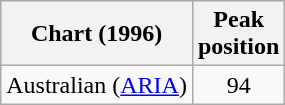<table class="wikitable">
<tr>
<th align="left">Chart (1996)</th>
<th align="left">Peak<br>position</th>
</tr>
<tr>
<td align="left">Australian (<a href='#'>ARIA</a>)</td>
<td style="text-align:center;">94</td>
</tr>
</table>
